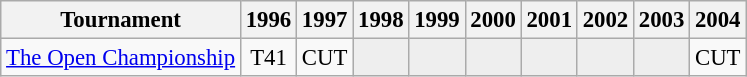<table class="wikitable" style="font-size:95%;text-align:center;">
<tr>
<th>Tournament</th>
<th>1996</th>
<th>1997</th>
<th>1998</th>
<th>1999</th>
<th>2000</th>
<th>2001</th>
<th>2002</th>
<th>2003</th>
<th>2004</th>
</tr>
<tr>
<td align=left><a href='#'>The Open Championship</a></td>
<td>T41</td>
<td>CUT</td>
<td style="background:#eeeeee;"></td>
<td style="background:#eeeeee;"></td>
<td style="background:#eeeeee;"></td>
<td style="background:#eeeeee;"></td>
<td style="background:#eeeeee;"></td>
<td style="background:#eeeeee;"></td>
<td>CUT</td>
</tr>
</table>
